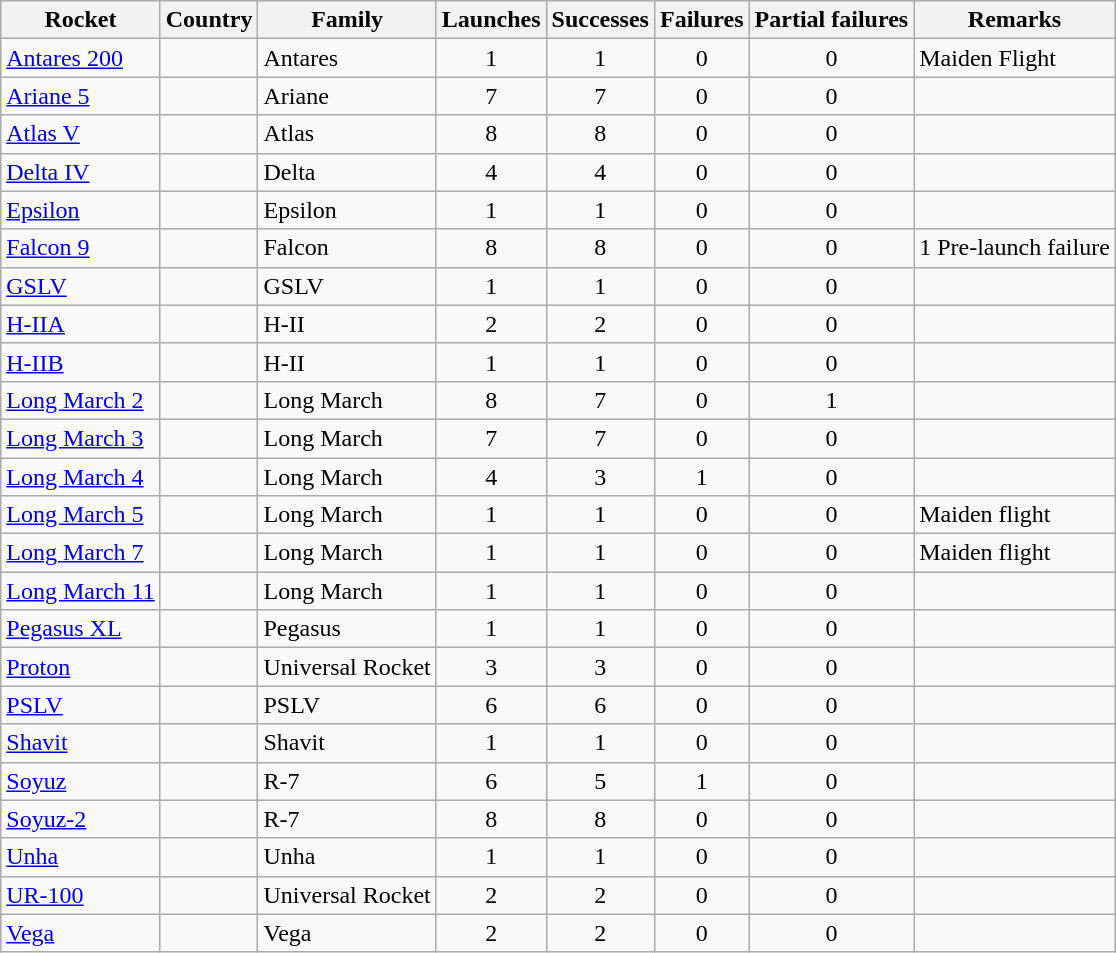<table class="wikitable sortable collapsible collapsed" style=text-align:center>
<tr>
<th>Rocket</th>
<th>Country</th>
<th>Family</th>
<th>Launches</th>
<th>Successes</th>
<th>Failures</th>
<th>Partial failures</th>
<th>Remarks</th>
</tr>
<tr>
<td align=left><a href='#'>Antares 200</a></td>
<td align=left></td>
<td align=left>Antares</td>
<td>1</td>
<td>1</td>
<td>0</td>
<td>0</td>
<td align=left>Maiden Flight</td>
</tr>
<tr>
<td align=left><a href='#'>Ariane 5</a></td>
<td align=left></td>
<td align=left>Ariane</td>
<td>7</td>
<td>7</td>
<td>0</td>
<td>0</td>
<td></td>
</tr>
<tr>
<td align=left><a href='#'>Atlas V</a></td>
<td align=left></td>
<td align=left>Atlas</td>
<td>8</td>
<td>8</td>
<td>0</td>
<td>0</td>
<td></td>
</tr>
<tr>
<td align=left><a href='#'>Delta IV</a></td>
<td align=left></td>
<td align=left>Delta</td>
<td>4</td>
<td>4</td>
<td>0</td>
<td>0</td>
<td></td>
</tr>
<tr>
<td align=left><a href='#'>Epsilon</a></td>
<td align=left></td>
<td align=left>Epsilon</td>
<td>1</td>
<td>1</td>
<td>0</td>
<td>0</td>
<td></td>
</tr>
<tr>
<td align=left><a href='#'>Falcon 9</a></td>
<td align=left></td>
<td align=left>Falcon</td>
<td>8</td>
<td>8</td>
<td>0</td>
<td>0</td>
<td align=left>1 Pre-launch failure</td>
</tr>
<tr>
<td align=left><a href='#'>GSLV</a></td>
<td align=left></td>
<td align=left>GSLV</td>
<td>1</td>
<td>1</td>
<td>0</td>
<td>0</td>
<td></td>
</tr>
<tr>
<td align=left><a href='#'>H-IIA</a></td>
<td align=left></td>
<td align=left>H-II</td>
<td>2</td>
<td>2</td>
<td>0</td>
<td>0</td>
<td></td>
</tr>
<tr>
<td align=left><a href='#'>H-IIB</a></td>
<td align=left></td>
<td align=left>H-II</td>
<td>1</td>
<td>1</td>
<td>0</td>
<td>0</td>
<td></td>
</tr>
<tr>
<td align=left><a href='#'>Long March 2</a></td>
<td align=left></td>
<td align=left>Long March</td>
<td>8</td>
<td>7</td>
<td>0</td>
<td>1</td>
<td></td>
</tr>
<tr>
<td align=left><a href='#'>Long March 3</a></td>
<td align=left></td>
<td align=left>Long March</td>
<td>7</td>
<td>7</td>
<td>0</td>
<td>0</td>
<td></td>
</tr>
<tr>
<td align=left><a href='#'>Long March 4</a></td>
<td align=left></td>
<td align=left>Long March</td>
<td>4</td>
<td>3</td>
<td>1</td>
<td>0</td>
<td></td>
</tr>
<tr>
<td align=left><a href='#'>Long March 5</a></td>
<td align=left></td>
<td align=left>Long March</td>
<td>1</td>
<td>1</td>
<td>0</td>
<td>0</td>
<td align=left>Maiden flight</td>
</tr>
<tr>
<td align=left><a href='#'>Long March 7</a></td>
<td align=left></td>
<td align=left>Long March</td>
<td>1</td>
<td>1</td>
<td>0</td>
<td>0</td>
<td align=left>Maiden flight</td>
</tr>
<tr>
<td align=left><a href='#'>Long March 11</a></td>
<td align=left></td>
<td align=left>Long March</td>
<td>1</td>
<td>1</td>
<td>0</td>
<td>0</td>
<td></td>
</tr>
<tr>
<td align=left><a href='#'>Pegasus XL</a></td>
<td align=left></td>
<td align=left>Pegasus</td>
<td>1</td>
<td>1</td>
<td>0</td>
<td>0</td>
<td></td>
</tr>
<tr>
<td align=left><a href='#'>Proton</a></td>
<td align=left></td>
<td align=left>Universal Rocket</td>
<td>3</td>
<td>3</td>
<td>0</td>
<td>0</td>
<td></td>
</tr>
<tr>
<td align=left><a href='#'>PSLV</a></td>
<td align=left></td>
<td align=left>PSLV</td>
<td>6</td>
<td>6</td>
<td>0</td>
<td>0</td>
<td></td>
</tr>
<tr>
<td align=left><a href='#'>Shavit</a></td>
<td align=left></td>
<td align=left>Shavit</td>
<td>1</td>
<td>1</td>
<td>0</td>
<td>0</td>
<td></td>
</tr>
<tr>
<td align=left><a href='#'>Soyuz</a></td>
<td align=left></td>
<td align=left>R-7</td>
<td>6</td>
<td>5</td>
<td>1</td>
<td>0</td>
<td></td>
</tr>
<tr>
<td align=left><a href='#'>Soyuz-2</a></td>
<td align=left></td>
<td align=left>R-7</td>
<td>8</td>
<td>8</td>
<td>0</td>
<td>0</td>
<td></td>
</tr>
<tr>
<td align=left><a href='#'>Unha</a></td>
<td align=left></td>
<td align=left>Unha</td>
<td>1</td>
<td>1</td>
<td>0</td>
<td>0</td>
<td></td>
</tr>
<tr>
<td align=left><a href='#'>UR-100</a></td>
<td align=left></td>
<td align=left>Universal Rocket</td>
<td>2</td>
<td>2</td>
<td>0</td>
<td>0</td>
<td></td>
</tr>
<tr>
<td align=left><a href='#'>Vega</a></td>
<td align=left></td>
<td align=left>Vega</td>
<td>2</td>
<td>2</td>
<td>0</td>
<td>0</td>
<td></td>
</tr>
</table>
